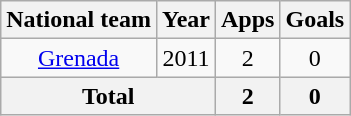<table class="wikitable" style="text-align: center">
<tr>
<th>National team</th>
<th>Year</th>
<th>Apps</th>
<th>Goals</th>
</tr>
<tr>
<td><a href='#'>Grenada</a></td>
<td>2011</td>
<td>2</td>
<td>0</td>
</tr>
<tr>
<th colspan="2">Total</th>
<th>2</th>
<th>0</th>
</tr>
</table>
